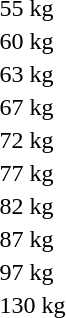<table>
<tr>
<td>55 kg<br></td>
<td></td>
<td></td>
<td></td>
</tr>
<tr>
<td rowspan=2>60 kg<br></td>
<td rowspan=2></td>
<td rowspan=2></td>
<td></td>
</tr>
<tr>
<td></td>
</tr>
<tr>
<td rowspan=2>63 kg<br></td>
<td rowspan=2></td>
<td rowspan=2></td>
<td></td>
</tr>
<tr>
<td></td>
</tr>
<tr>
<td rowspan=2>67 kg<br></td>
<td rowspan=2></td>
<td rowspan=2></td>
<td></td>
</tr>
<tr>
<td></td>
</tr>
<tr>
<td rowspan=2>72 kg<br></td>
<td rowspan=2></td>
<td rowspan=2></td>
<td></td>
</tr>
<tr>
<td></td>
</tr>
<tr>
<td rowspan=2>77 kg<br></td>
<td rowspan=2></td>
<td rowspan=2></td>
<td></td>
</tr>
<tr>
<td></td>
</tr>
<tr>
<td rowspan=2>82 kg<br></td>
<td rowspan=2></td>
<td rowspan=2></td>
<td></td>
</tr>
<tr>
<td></td>
</tr>
<tr>
<td rowspan=2>87 kg<br></td>
<td rowspan=2></td>
<td rowspan=2></td>
<td></td>
</tr>
<tr>
<td></td>
</tr>
<tr>
<td rowspan=2>97 kg<br></td>
<td rowspan=2></td>
<td rowspan=2></td>
<td></td>
</tr>
<tr>
<td></td>
</tr>
<tr>
<td rowspan=2>130 kg<br></td>
<td rowspan=2></td>
<td rowspan=2></td>
<td></td>
</tr>
<tr>
<td></td>
</tr>
</table>
